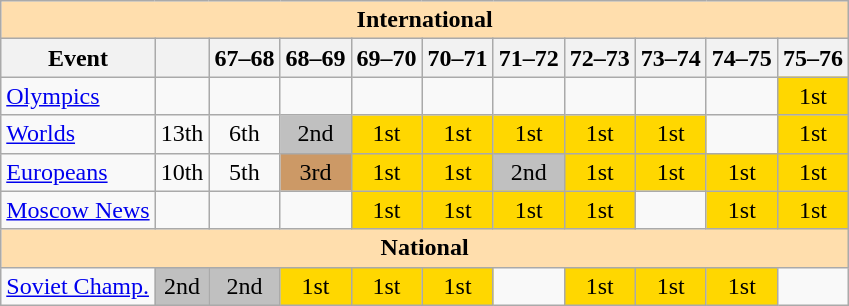<table class="wikitable" style="text-align:center">
<tr>
<th style="background-color: #ffdead; " colspan=11 align=center>International</th>
</tr>
<tr>
<th>Event</th>
<th></th>
<th>67–68</th>
<th>68–69</th>
<th>69–70</th>
<th>70–71</th>
<th>71–72</th>
<th>72–73</th>
<th>73–74</th>
<th>74–75</th>
<th>75–76</th>
</tr>
<tr>
<td align=left><a href='#'>Olympics</a></td>
<td></td>
<td></td>
<td></td>
<td></td>
<td></td>
<td></td>
<td></td>
<td></td>
<td></td>
<td bgcolor=gold>1st</td>
</tr>
<tr>
<td align=left><a href='#'>Worlds</a></td>
<td>13th</td>
<td>6th</td>
<td bgcolor=silver>2nd</td>
<td bgcolor=gold>1st</td>
<td bgcolor=gold>1st</td>
<td bgcolor=gold>1st</td>
<td bgcolor=gold>1st</td>
<td bgcolor=gold>1st</td>
<td></td>
<td bgcolor=gold>1st</td>
</tr>
<tr>
<td align=left><a href='#'>Europeans</a></td>
<td>10th</td>
<td>5th</td>
<td bgcolor=cc9966>3rd</td>
<td bgcolor=gold>1st</td>
<td bgcolor=gold>1st</td>
<td bgcolor=silver>2nd</td>
<td bgcolor=gold>1st</td>
<td bgcolor=gold>1st</td>
<td bgcolor=gold>1st</td>
<td bgcolor=gold>1st</td>
</tr>
<tr>
<td align=left><a href='#'>Moscow News</a></td>
<td></td>
<td></td>
<td></td>
<td bgcolor=gold>1st</td>
<td bgcolor=gold>1st</td>
<td bgcolor=gold>1st</td>
<td bgcolor=gold>1st</td>
<td></td>
<td bgcolor=gold>1st</td>
<td bgcolor=gold>1st</td>
</tr>
<tr>
<th style="background-color: #ffdead; " colspan=11 align=center>National</th>
</tr>
<tr>
<td align=left><a href='#'>Soviet Champ.</a></td>
<td bgcolor=silver>2nd</td>
<td bgcolor=silver>2nd</td>
<td bgcolor=gold>1st</td>
<td bgcolor=gold>1st</td>
<td bgcolor=gold>1st</td>
<td></td>
<td bgcolor=gold>1st</td>
<td bgcolor=gold>1st</td>
<td bgcolor=gold>1st</td>
<td></td>
</tr>
</table>
